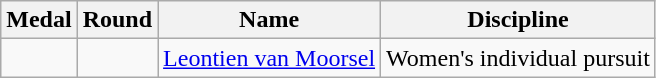<table class="wikitable sortable">
<tr>
<th>Medal</th>
<th>Round</th>
<th>Name</th>
<th>Discipline</th>
</tr>
<tr>
<td></td>
<td></td>
<td><a href='#'>Leontien van Moorsel</a></td>
<td>Women's individual pursuit</td>
</tr>
</table>
